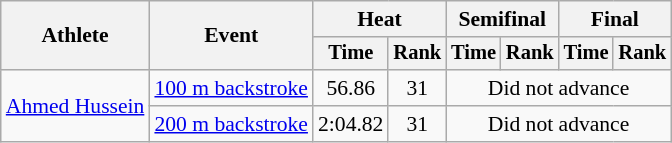<table class=wikitable style="font-size:90%">
<tr>
<th rowspan="2">Athlete</th>
<th rowspan="2">Event</th>
<th colspan="2">Heat</th>
<th colspan="2">Semifinal</th>
<th colspan="2">Final</th>
</tr>
<tr style="font-size:95%">
<th>Time</th>
<th>Rank</th>
<th>Time</th>
<th>Rank</th>
<th>Time</th>
<th>Rank</th>
</tr>
<tr align=center>
<td align=left rowspan=2><a href='#'>Ahmed Hussein</a></td>
<td align=left><a href='#'>100 m backstroke</a></td>
<td>56.86</td>
<td>31</td>
<td colspan=4>Did not advance</td>
</tr>
<tr align=center>
<td align=left><a href='#'>200 m backstroke</a></td>
<td>2:04.82</td>
<td>31</td>
<td colspan=4>Did not advance</td>
</tr>
</table>
